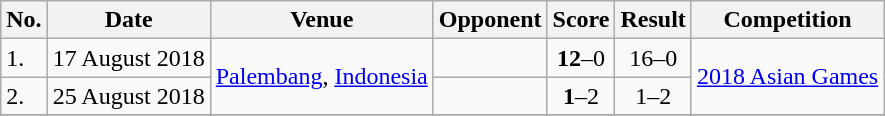<table class="wikitable">
<tr>
<th>No.</th>
<th>Date</th>
<th>Venue</th>
<th>Opponent</th>
<th>Score</th>
<th>Result</th>
<th>Competition</th>
</tr>
<tr>
<td>1.</td>
<td>17 August 2018</td>
<td rowspan=2><a href='#'>Palembang</a>, <a href='#'>Indonesia</a></td>
<td></td>
<td align=center><strong>12</strong>–0</td>
<td align=center>16–0</td>
<td rowspan=2><a href='#'>2018 Asian Games</a></td>
</tr>
<tr>
<td>2.</td>
<td>25 August 2018</td>
<td></td>
<td align=center><strong>1</strong>–2</td>
<td align=center>1–2</td>
</tr>
<tr>
</tr>
</table>
